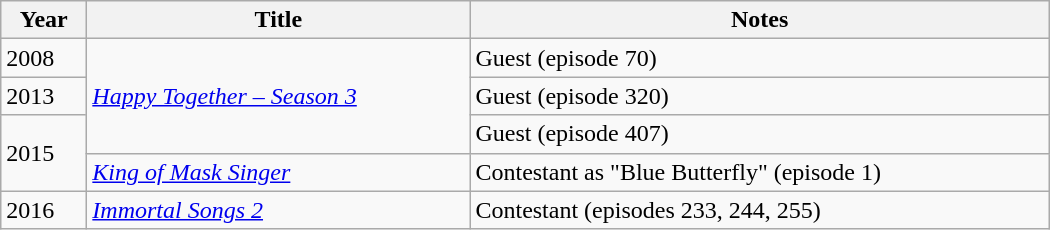<table class="wikitable" style="width:700px;">
<tr>
<th width=50px>Year</th>
<th>Title</th>
<th>Notes</th>
</tr>
<tr>
<td>2008</td>
<td rowspan=3><em><a href='#'>Happy Together – Season 3</a></em></td>
<td>Guest (episode 70)</td>
</tr>
<tr>
<td>2013</td>
<td>Guest (episode 320)</td>
</tr>
<tr>
<td rowspan=2>2015</td>
<td>Guest (episode 407)</td>
</tr>
<tr>
<td><em><a href='#'>King of Mask Singer</a></em></td>
<td>Contestant as "Blue Butterfly" (episode 1)</td>
</tr>
<tr>
<td>2016</td>
<td><em><a href='#'>Immortal Songs 2</a></em></td>
<td>Contestant (episodes 233, 244, 255)</td>
</tr>
</table>
